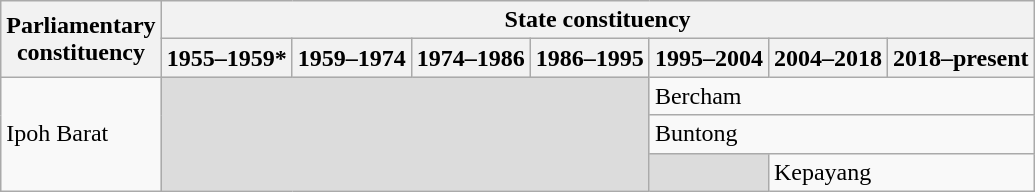<table class="wikitable">
<tr>
<th rowspan="2">Parliamentary<br>constituency</th>
<th colspan="7">State constituency</th>
</tr>
<tr>
<th>1955–1959*</th>
<th>1959–1974</th>
<th>1974–1986</th>
<th>1986–1995</th>
<th>1995–2004</th>
<th>2004–2018</th>
<th>2018–present</th>
</tr>
<tr>
<td rowspan="3">Ipoh Barat</td>
<td colspan="4" rowspan="3" bgcolor="dcdcdc"></td>
<td colspan="3">Bercham</td>
</tr>
<tr>
<td colspan="3">Buntong</td>
</tr>
<tr>
<td bgcolor="dcdcdc"></td>
<td colspan="2">Kepayang</td>
</tr>
</table>
